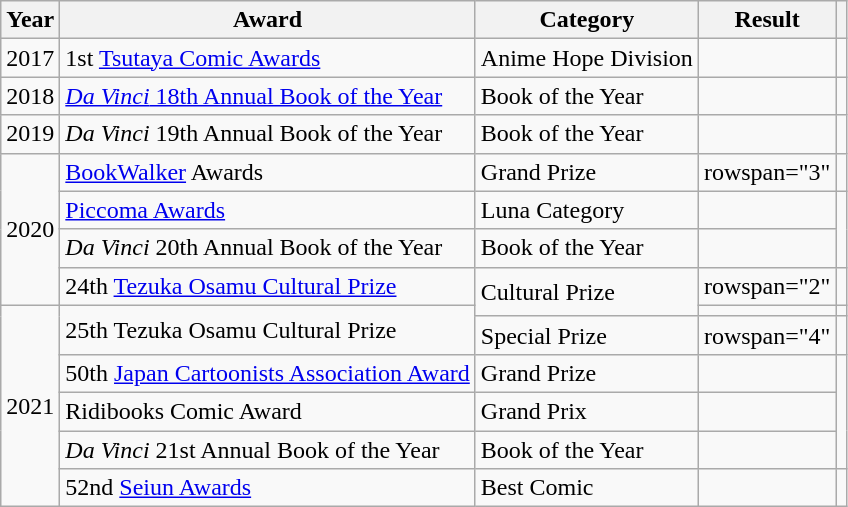<table class="wikitable plainrowheaders sortable">
<tr>
<th scope="col">Year</th>
<th scope="col">Award</th>
<th scope="col">Category</th>
<th scope="col">Result</th>
<th scope="col" class="unsortable"></th>
</tr>
<tr>
<td align="center">2017</td>
<td>1st <a href='#'>Tsutaya Comic Awards</a></td>
<td>Anime Hope Division</td>
<td></td>
<td align="center"></td>
</tr>
<tr>
<td align="center">2018</td>
<td><a href='#'><em>Da Vinci</em> 18th Annual Book of the Year</a></td>
<td>Book of the Year</td>
<td></td>
<td align="center"></td>
</tr>
<tr>
<td align="center">2019</td>
<td><em>Da Vinci</em> 19th Annual Book of the Year</td>
<td>Book of the Year</td>
<td></td>
<td align="center"></td>
</tr>
<tr>
<td align="center" rowspan="4">2020</td>
<td><a href='#'>BookWalker</a> Awards</td>
<td>Grand Prize</td>
<td>rowspan="3" </td>
<td align="center"></td>
</tr>
<tr>
<td><a href='#'>Piccoma Awards</a></td>
<td>Luna Category</td>
<td align="center"></td>
</tr>
<tr>
<td><em>Da Vinci</em> 20th Annual Book of the Year</td>
<td>Book of the Year</td>
<td align="center"></td>
</tr>
<tr>
<td>24th <a href='#'>Tezuka Osamu Cultural Prize</a></td>
<td rowspan="2">Cultural Prize</td>
<td>rowspan="2" </td>
<td align="center"></td>
</tr>
<tr>
<td align="center" rowspan="6">2021</td>
<td rowspan="2">25th Tezuka Osamu Cultural Prize</td>
<td align="center"></td>
</tr>
<tr>
<td>Special Prize</td>
<td>rowspan="4" </td>
<td align="center"></td>
</tr>
<tr>
<td>50th <a href='#'>Japan Cartoonists Association Award</a></td>
<td>Grand Prize</td>
<td align="center"></td>
</tr>
<tr>
<td>Ridibooks Comic Award</td>
<td>Grand Prix</td>
<td align="center"></td>
</tr>
<tr>
<td><em>Da Vinci</em> 21st Annual Book of the Year</td>
<td>Book of the Year</td>
<td align="center"></td>
</tr>
<tr>
<td>52nd <a href='#'>Seiun Awards</a></td>
<td>Best Comic</td>
<td></td>
<td align="center"></td>
</tr>
</table>
